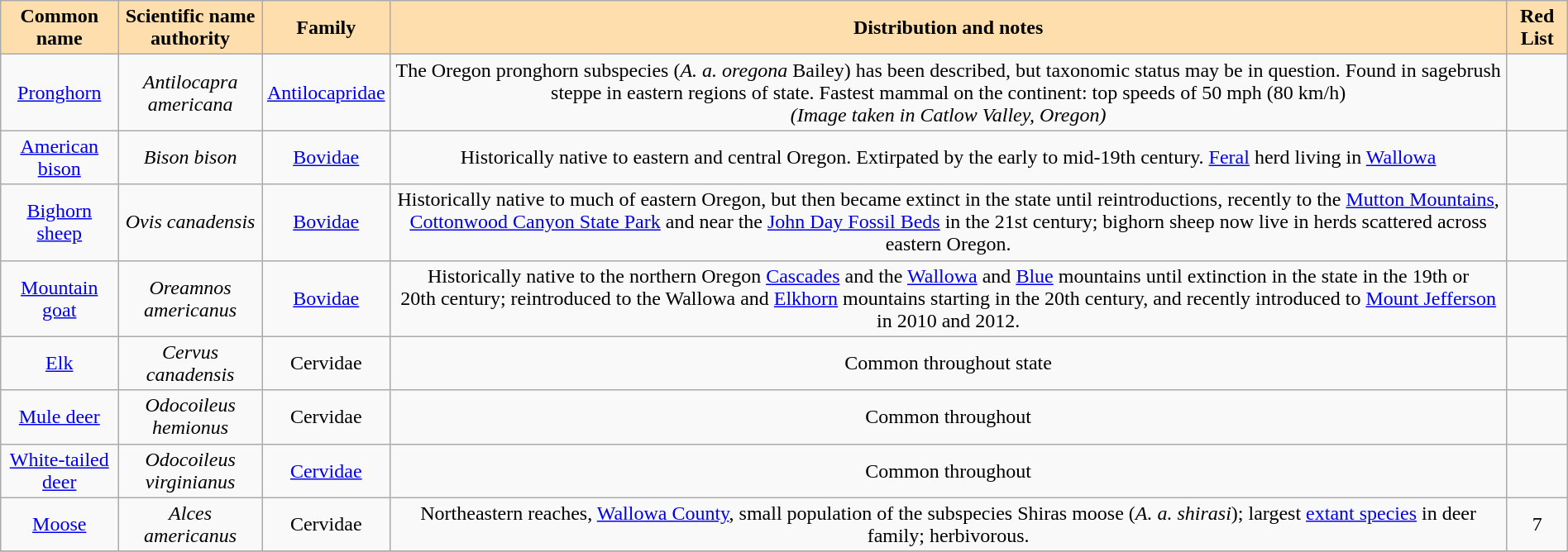<table class="sortable wikitable" style="margin:1em auto; text-align:center;">
<tr>
<th style="background-color:#FFDEAD;">Common name</th>
<th style="background-color:#FFDEAD;">Scientific name<br>authority</th>
<th style="background-color:#FFDEAD;">Family</th>
<th style="background-color:#FFDEAD;" class="unsortable">Distribution and notes</th>
<th style="background-color:#FFDEAD;">Red List</th>
</tr>
<tr>
<td><a href='#'>Pronghorn</a><br></td>
<td><em>Antilocapra americana</em></td>
<td><a href='#'>Antilocapridae</a></td>
<td style="text-align: center;">The Oregon pronghorn subspecies (<em>A. a. oregona</em> Bailey) has been described, but taxonomic status may be in question. Found in sagebrush steppe in eastern regions of state. Fastest mammal on the continent: top speeds of 50 mph (80 km/h)<br><em>(Image taken in Catlow Valley, Oregon)</em></td>
<td></td>
</tr>
<tr>
<td><a href='#'>American bison</a><br></td>
<td><em>Bison bison</em></td>
<td><a href='#'>Bovidae</a></td>
<td style="text-align: center;">Historically native to eastern and central Oregon. Extirpated by the early to mid-19th century. <a href='#'>Feral</a> herd living in <a href='#'>Wallowa</a></td>
<td></td>
</tr>
<tr>
<td><a href='#'>Bighorn sheep</a><br></td>
<td><em>Ovis canadensis</em></td>
<td><a href='#'>Bovidae</a></td>
<td style="text-align: center;">Historically native to much of eastern Oregon, but then became extinct in the state until reintroductions, recently to the <a href='#'>Mutton Mountains</a>, <a href='#'>Cottonwood Canyon State Park</a> and near the <a href='#'>John Day Fossil Beds</a> in the 21st century; bighorn sheep now live in herds scattered across eastern Oregon.</td>
<td></td>
</tr>
<tr>
<td><a href='#'>Mountain goat</a><br></td>
<td><em>Oreamnos americanus</em></td>
<td><a href='#'>Bovidae</a></td>
<td style="text-align: center;">Historically native to the northern Oregon <a href='#'>Cascades</a> and the <a href='#'>Wallowa</a> and <a href='#'>Blue</a> mountains until extinction in the state in the 19th or 20th century; reintroduced to the Wallowa and <a href='#'>Elkhorn</a> mountains starting in the 20th century, and recently introduced to <a href='#'>Mount Jefferson</a> in 2010 and 2012.</td>
<td></td>
</tr>
<tr>
<td><a href='#'>Elk</a><br></td>
<td><em>Cervus canadensis</em></td>
<td>Cervidae</td>
<td style="text-align: center;">Common throughout state</td>
<td></td>
</tr>
<tr>
<td><a href='#'>Mule deer</a><br></td>
<td><em>Odocoileus hemionus</em></td>
<td>Cervidae</td>
<td style="text-align: center;">Common throughout</td>
<td></td>
</tr>
<tr>
<td><a href='#'>White-tailed deer</a><br></td>
<td><em>Odocoileus virginianus</em></td>
<td><a href='#'>Cervidae</a></td>
<td style="text-align: center;">Common throughout</td>
<td></td>
</tr>
<tr>
<td><a href='#'>Moose</a><br></td>
<td><em>Alces americanus</em></td>
<td>Cervidae</td>
<td style="text-align: center;">Northeastern reaches, <a href='#'>Wallowa County</a>, small population of the subspecies Shiras moose (<em>A. a. shirasi</em>); largest <a href='#'>extant species</a> in deer family; herbivorous.</td>
<td><div>7</div></td>
</tr>
<tr>
</tr>
</table>
